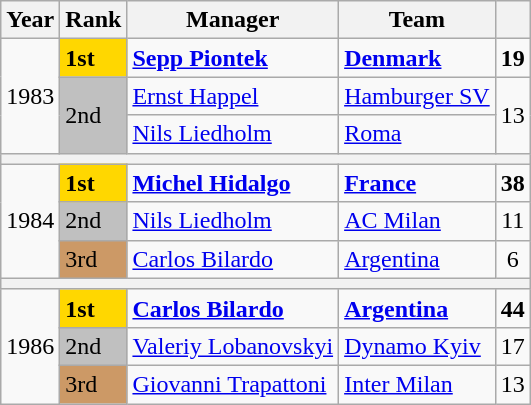<table class="wikitable">
<tr>
<th>Year</th>
<th>Rank</th>
<th>Manager</th>
<th>Team</th>
<th></th>
</tr>
<tr>
<td rowspan="3" align="center">1983</td>
<td scope="col" style="background-color: gold"><strong>1st</strong></td>
<td><strong> <a href='#'>Sepp Piontek</a></strong></td>
<td><strong> <a href='#'>Denmark</a></strong></td>
<td align="center"><strong>19</strong></td>
</tr>
<tr>
<td rowspan="2" scope="col" style="background-color: silver">2nd</td>
<td><strong></strong> <a href='#'>Ernst Happel</a></td>
<td> <a href='#'>Hamburger SV</a></td>
<td rowspan="2" align="center">13</td>
</tr>
<tr>
<td> <a href='#'>Nils Liedholm</a></td>
<td> <a href='#'>Roma</a></td>
</tr>
<tr>
<th colspan="5"></th>
</tr>
<tr>
<td rowspan="3" align="center">1984</td>
<td scope="col" style="background-color: gold"><strong>1st</strong></td>
<td><strong> <a href='#'>Michel Hidalgo</a></strong></td>
<td><strong> <a href='#'>France</a></strong></td>
<td align="center"><strong>38</strong></td>
</tr>
<tr>
<td scope="col" style="background-color: silver">2nd</td>
<td> <a href='#'>Nils Liedholm</a></td>
<td> <a href='#'>AC Milan</a></td>
<td align="center">11</td>
</tr>
<tr>
<td scope="col" style="background-color: #cc9966">3rd</td>
<td> <a href='#'>Carlos Bilardo</a></td>
<td> <a href='#'>Argentina</a></td>
<td align="center">6</td>
</tr>
<tr>
<th colspan="5"></th>
</tr>
<tr>
<td rowspan="3" align="center">1986</td>
<td scope="col" style="background-color: gold"><strong>1st</strong></td>
<td><strong></strong> <strong><a href='#'>Carlos Bilardo</a></strong></td>
<td><strong> <a href='#'>Argentina</a></strong></td>
<td align="center"><strong>44</strong></td>
</tr>
<tr>
<td scope="col" style="background-color: silver">2nd</td>
<td><strong></strong> <a href='#'>Valeriy Lobanovskyi</a></td>
<td><strong></strong> <a href='#'>Dynamo Kyiv</a></td>
<td align="center">17</td>
</tr>
<tr>
<td scope="col" style="background-color: #cc9966">3rd</td>
<td> <a href='#'>Giovanni Trapattoni</a></td>
<td><strong></strong> <a href='#'>Inter Milan</a></td>
<td align="center">13</td>
</tr>
</table>
